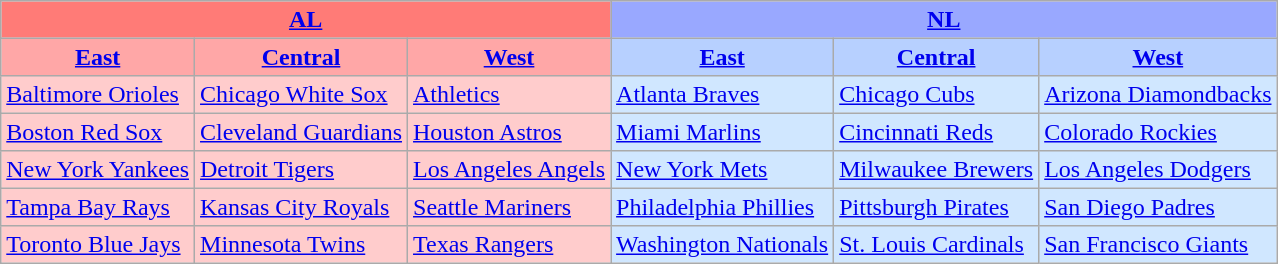<table class="wikitable" style="font-size:100%;line-height:1.1;">
<tr>
<th colspan="3" style="background-color: #FF7B77;"><a href='#'>AL</a></th>
<th colspan="3" style="background-color: #99A8FF;"><a href='#'>NL</a></th>
</tr>
<tr>
<th style="background-color: #FFA7A7;"><a href='#'>East</a></th>
<th style="background-color: #FFA7A7;"><a href='#'>Central</a></th>
<th style="background-color: #FFA7A7;"><a href='#'>West</a></th>
<th style="background-color: #B7D0FF;"><a href='#'>East</a></th>
<th style="background-color: #B7D0FF;"><a href='#'>Central</a></th>
<th style="background-color: #B7D0FF;"><a href='#'>West</a></th>
</tr>
<tr>
<td style="background-color: #FFCCCC;"><a href='#'>Baltimore Orioles</a></td>
<td style="background-color: #FFCCCC;"><a href='#'>Chicago White Sox</a></td>
<td style="background-color: #FFCCCC;"><a href='#'>Athletics</a></td>
<td style="background-color: #D0E7FF;"><a href='#'>Atlanta Braves</a></td>
<td style="background-color: #D0E7FF;"><a href='#'>Chicago Cubs</a></td>
<td style="background-color: #D0E7FF;"><a href='#'>Arizona Diamondbacks</a></td>
</tr>
<tr>
<td style="background-color: #FFCCCC;"><a href='#'>Boston Red Sox</a></td>
<td style="background-color: #FFCCCC;"><a href='#'>Cleveland Guardians</a></td>
<td style="background-color: #FFCCCC;"><a href='#'>Houston Astros</a></td>
<td style="background-color: #D0E7FF;"><a href='#'>Miami Marlins</a></td>
<td style="background-color: #D0E7FF;"><a href='#'>Cincinnati Reds</a></td>
<td style="background-color: #D0E7FF;"><a href='#'>Colorado Rockies</a></td>
</tr>
<tr>
<td style="background-color: #FFCCCC;"><a href='#'>New York Yankees</a></td>
<td style="background-color: #FFCCCC;"><a href='#'>Detroit Tigers</a></td>
<td style="background-color: #FFCCCC;"><a href='#'>Los Angeles Angels</a></td>
<td style="background-color: #D0E7FF;"><a href='#'>New York Mets</a></td>
<td style="background-color: #D0E7FF;"><a href='#'>Milwaukee Brewers</a></td>
<td style="background-color: #D0E7FF;"><a href='#'>Los Angeles Dodgers</a></td>
</tr>
<tr>
<td style="background-color: #FFCCCC;"><a href='#'>Tampa Bay Rays</a></td>
<td style="background-color: #FFCCCC;"><a href='#'>Kansas City Royals</a></td>
<td style="background-color: #FFCCCC;"><a href='#'>Seattle Mariners</a></td>
<td style="background-color: #D0E7FF;"><a href='#'>Philadelphia Phillies</a></td>
<td style="background-color: #D0E7FF;"><a href='#'>Pittsburgh Pirates</a></td>
<td style="background-color: #D0E7FF;"><a href='#'>San Diego Padres</a></td>
</tr>
<tr>
<td style="background-color: #FFCCCC;"><a href='#'>Toronto Blue Jays</a></td>
<td style="background-color: #FFCCCC;"><a href='#'>Minnesota Twins</a></td>
<td style="background-color: #FFCCCC;"><a href='#'>Texas Rangers</a></td>
<td style="background-color: #D0E7FF;"><a href='#'>Washington Nationals</a></td>
<td style="background-color: #D0E7FF;"><a href='#'>St. Louis Cardinals</a></td>
<td style="background-color: #D0E7FF;"><a href='#'>San Francisco Giants</a></td>
</tr>
</table>
